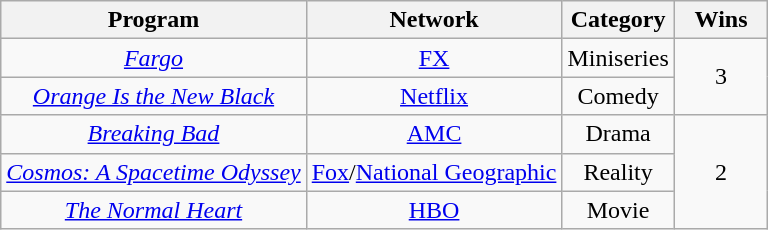<table class="wikitable sortable" rowspan="2" style="text-align:center;" background: #f6e39c;>
<tr>
<th scope="col" style="text-align:center;">Program</th>
<th scope="col" style="text-align:center;">Network</th>
<th scope="col" style="text-align:center;">Category</th>
<th scope="col" style="width:55px;">Wins</th>
</tr>
<tr>
<td><em><a href='#'>Fargo</a></em></td>
<td><a href='#'>FX</a></td>
<td>Miniseries</td>
<td rowspan="2" style="text-align:center">3</td>
</tr>
<tr>
<td><em><a href='#'>Orange Is the New Black</a></em></td>
<td><a href='#'>Netflix</a></td>
<td>Comedy</td>
</tr>
<tr>
<td><em><a href='#'>Breaking Bad</a></em></td>
<td><a href='#'>AMC</a></td>
<td>Drama</td>
<td rowspan="3" style="text-align:center">2</td>
</tr>
<tr>
<td><em><a href='#'>Cosmos: A Spacetime Odyssey</a></em></td>
<td><a href='#'>Fox</a>/<a href='#'>National Geographic</a></td>
<td>Reality</td>
</tr>
<tr>
<td><em><a href='#'>The Normal Heart</a></em></td>
<td><a href='#'>HBO</a></td>
<td>Movie</td>
</tr>
</table>
